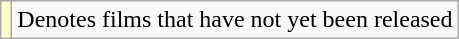<table class="wikitable sortable">
<tr>
<td style="background:#ffc;"></td>
<td>Denotes films that have not yet been released</td>
</tr>
</table>
